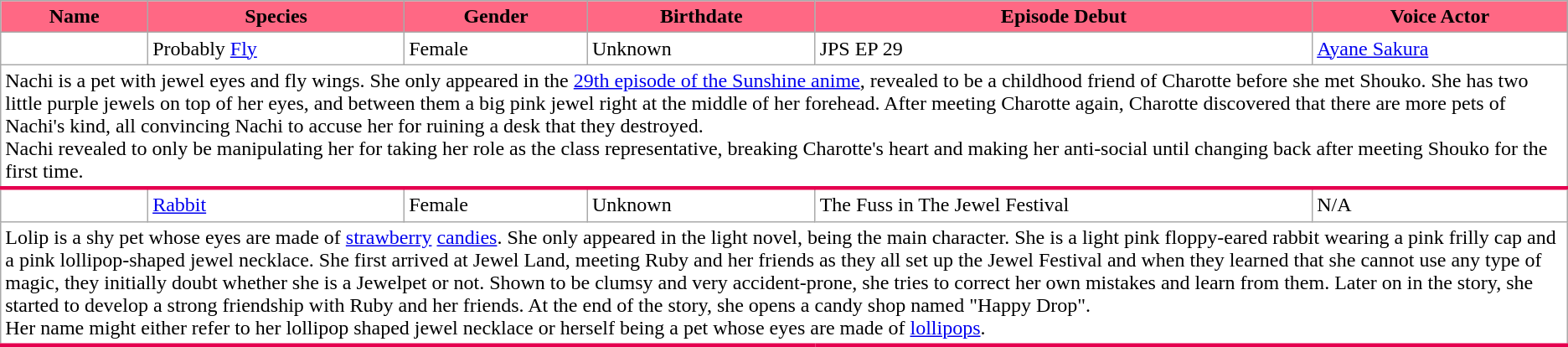<table class="wikitable" style="background:#FFFFFF">
<tr>
<th style="background:#ff6884;">Name</th>
<th style="background:#ff6884;">Species</th>
<th style="background:#ff6884;">Gender</th>
<th style="background:#ff6884;">Birthdate</th>
<th style="background:#ff6884;">Episode Debut</th>
<th style="background:#ff6884;">Voice Actor</th>
</tr>
<tr>
<td></td>
<td>Probably <a href='#'>Fly</a></td>
<td>Female</td>
<td>Unknown</td>
<td>JPS EP 29</td>
<td><a href='#'>Ayane Sakura</a></td>
</tr>
<tr>
<td style="border-bottom: 3px solid #E5004F;" colspan="14">Nachi is a pet with jewel eyes and fly wings. She only appeared in the <a href='#'>29th episode of the Sunshine anime</a>, revealed to be a childhood friend of Charotte before she met Shouko. She has two little purple jewels on top of her eyes, and between them a big pink jewel right at the middle of her forehead. After meeting Charotte again, Charotte discovered that there are more pets of Nachi's kind, all convincing Nachi to accuse her for ruining a desk that they destroyed.<br>Nachi revealed to only be manipulating her for taking her role as the class representative, breaking Charotte's heart and making her anti-social until changing back after meeting Shouko for the first time.</td>
</tr>
<tr>
<td></td>
<td><a href='#'>Rabbit</a></td>
<td>Female</td>
<td>Unknown</td>
<td>The Fuss in The Jewel Festival</td>
<td>N/A</td>
</tr>
<tr>
<td style="border-bottom: 3px solid #E5004F;" colspan="14">Lolip is a shy pet whose eyes are made of <a href='#'>strawberry</a> <a href='#'>candies</a>. She only appeared in the light novel, being the main character. She is a light pink floppy-eared rabbit wearing a pink frilly cap and a pink lollipop-shaped jewel necklace. She first arrived at Jewel Land, meeting Ruby and her friends as they all set up the Jewel Festival and when they learned that she cannot use any type of magic, they initially doubt whether she is a Jewelpet or not. Shown to be clumsy and very accident-prone, she tries to correct her own mistakes and learn from them. Later on in the story, she started to develop a strong friendship with Ruby and her friends. At the end of the story, she opens a candy shop named "Happy Drop".<br>Her name might either refer to her lollipop shaped jewel necklace or herself being a pet whose eyes are made of <a href='#'>lollipops</a>.</td>
</tr>
</table>
